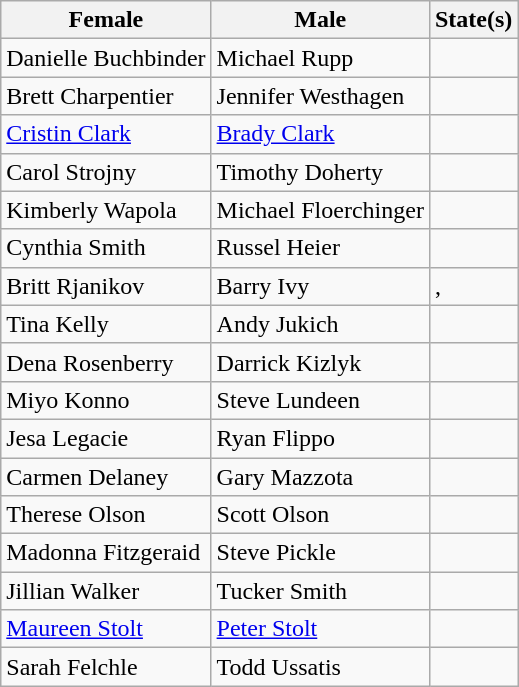<table class="wikitable">
<tr>
<th>Female</th>
<th>Male</th>
<th>State(s)</th>
</tr>
<tr>
<td>Danielle Buchbinder</td>
<td>Michael Rupp</td>
<td></td>
</tr>
<tr>
<td>Brett Charpentier</td>
<td>Jennifer Westhagen</td>
<td></td>
</tr>
<tr>
<td><a href='#'>Cristin Clark</a></td>
<td><a href='#'>Brady Clark</a></td>
<td></td>
</tr>
<tr>
<td>Carol Strojny</td>
<td>Timothy Doherty</td>
<td></td>
</tr>
<tr>
<td>Kimberly Wapola</td>
<td>Michael Floerchinger</td>
<td></td>
</tr>
<tr>
<td>Cynthia Smith</td>
<td>Russel Heier</td>
<td></td>
</tr>
<tr>
<td>Britt Rjanikov</td>
<td>Barry Ivy</td>
<td>, </td>
</tr>
<tr>
<td>Tina Kelly</td>
<td>Andy Jukich</td>
<td></td>
</tr>
<tr>
<td>Dena Rosenberry</td>
<td>Darrick Kizlyk</td>
<td></td>
</tr>
<tr>
<td>Miyo Konno</td>
<td>Steve Lundeen</td>
<td></td>
</tr>
<tr>
<td>Jesa Legacie</td>
<td>Ryan Flippo</td>
<td></td>
</tr>
<tr>
<td>Carmen Delaney</td>
<td>Gary Mazzota</td>
<td></td>
</tr>
<tr>
<td>Therese Olson</td>
<td>Scott Olson</td>
<td></td>
</tr>
<tr>
<td>Madonna Fitzgeraid</td>
<td>Steve Pickle</td>
<td></td>
</tr>
<tr>
<td>Jillian Walker</td>
<td>Tucker Smith</td>
<td></td>
</tr>
<tr>
<td><a href='#'>Maureen Stolt</a></td>
<td><a href='#'>Peter Stolt</a></td>
<td></td>
</tr>
<tr>
<td>Sarah Felchle</td>
<td>Todd Ussatis</td>
<td></td>
</tr>
</table>
